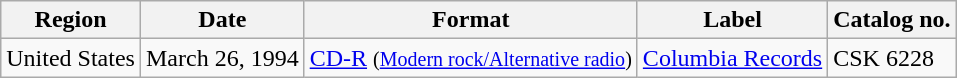<table class="wikitable plainrowheaders">
<tr>
<th>Region</th>
<th>Date</th>
<th>Format</th>
<th>Label</th>
<th>Catalog no.</th>
</tr>
<tr>
<td>United States</td>
<td>March 26, 1994</td>
<td><a href='#'>CD-R</a> <small>(<a href='#'>Modern rock/Alternative radio</a>)</small></td>
<td><a href='#'>Columbia Records</a></td>
<td>CSK 6228</td>
</tr>
</table>
